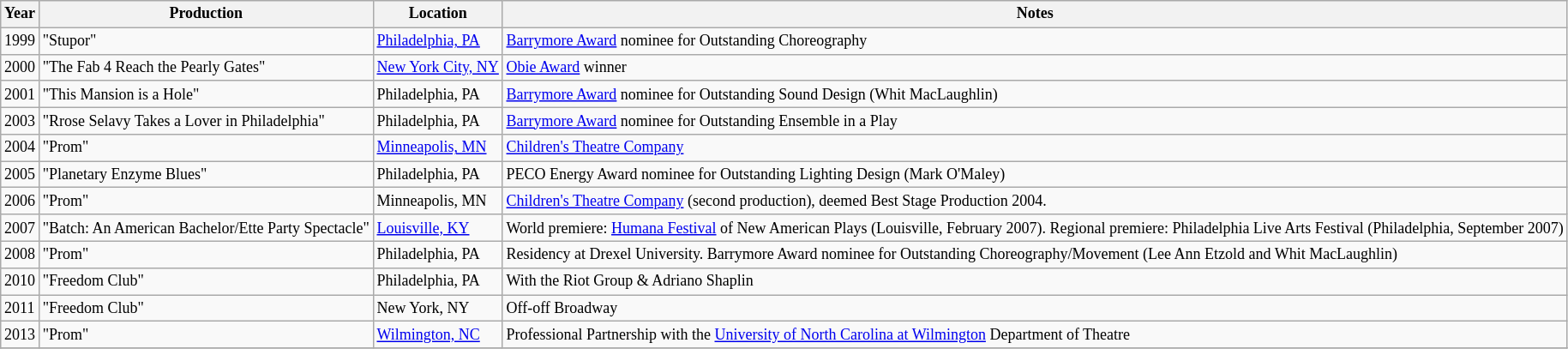<table class="sortable wikitable" style="font-size:9pt">
<tr>
<th>Year</th>
<th>Production</th>
<th>Location</th>
<th>Notes</th>
</tr>
<tr>
<td>1999</td>
<td>"Stupor"</td>
<td><a href='#'>Philadelphia, PA</a></td>
<td><a href='#'>Barrymore Award</a> nominee for Outstanding Choreography</td>
</tr>
<tr>
<td>2000</td>
<td>"The Fab 4 Reach the Pearly Gates"</td>
<td><a href='#'>New York City, NY</a></td>
<td><a href='#'>Obie Award</a> winner</td>
</tr>
<tr>
<td>2001</td>
<td>"This Mansion is a Hole"</td>
<td>Philadelphia, PA</td>
<td><a href='#'>Barrymore Award</a> nominee for Outstanding Sound Design (Whit MacLaughlin)</td>
</tr>
<tr>
<td>2003</td>
<td>"Rrose Selavy Takes a Lover in Philadelphia"</td>
<td>Philadelphia, PA</td>
<td><a href='#'>Barrymore Award</a> nominee for Outstanding Ensemble in a Play</td>
</tr>
<tr>
<td>2004</td>
<td>"Prom"</td>
<td><a href='#'>Minneapolis, MN</a></td>
<td><a href='#'>Children's Theatre Company</a></td>
</tr>
<tr>
<td>2005</td>
<td>"Planetary Enzyme Blues"</td>
<td>Philadelphia, PA</td>
<td>PECO Energy Award nominee for Outstanding Lighting Design (Mark O'Maley)</td>
</tr>
<tr>
<td>2006</td>
<td>"Prom"</td>
<td>Minneapolis, MN</td>
<td><a href='#'>Children's Theatre Company</a> (second production), deemed Best Stage Production 2004.</td>
</tr>
<tr>
<td>2007</td>
<td>"Batch: An American Bachelor/Ette Party Spectacle"</td>
<td><a href='#'>Louisville, KY</a></td>
<td>World premiere: <a href='#'>Humana Festival</a> of New American Plays (Louisville, February 2007). Regional premiere: Philadelphia Live Arts Festival (Philadelphia, September 2007)</td>
</tr>
<tr>
<td>2008</td>
<td>"Prom"</td>
<td>Philadelphia, PA</td>
<td>Residency at Drexel University. Barrymore Award nominee for Outstanding Choreography/Movement (Lee Ann Etzold and Whit MacLaughlin)</td>
</tr>
<tr>
<td>2010</td>
<td>"Freedom Club"</td>
<td>Philadelphia, PA</td>
<td>With the Riot Group & Adriano Shaplin</td>
</tr>
<tr>
<td>2011</td>
<td>"Freedom Club"</td>
<td>New York, NY</td>
<td>Off-off Broadway</td>
</tr>
<tr>
<td>2013</td>
<td>"Prom"</td>
<td><a href='#'>Wilmington, NC</a></td>
<td>Professional Partnership with the <a href='#'>University of North Carolina at Wilmington</a> Department of Theatre</td>
</tr>
<tr>
</tr>
</table>
